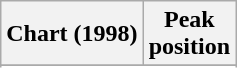<table class="wikitable sortable plainrowheaders" style="text-align:center">
<tr>
<th scope="col">Chart (1998)</th>
<th scope="col">Peak<br>position</th>
</tr>
<tr>
</tr>
<tr>
</tr>
<tr>
</tr>
</table>
